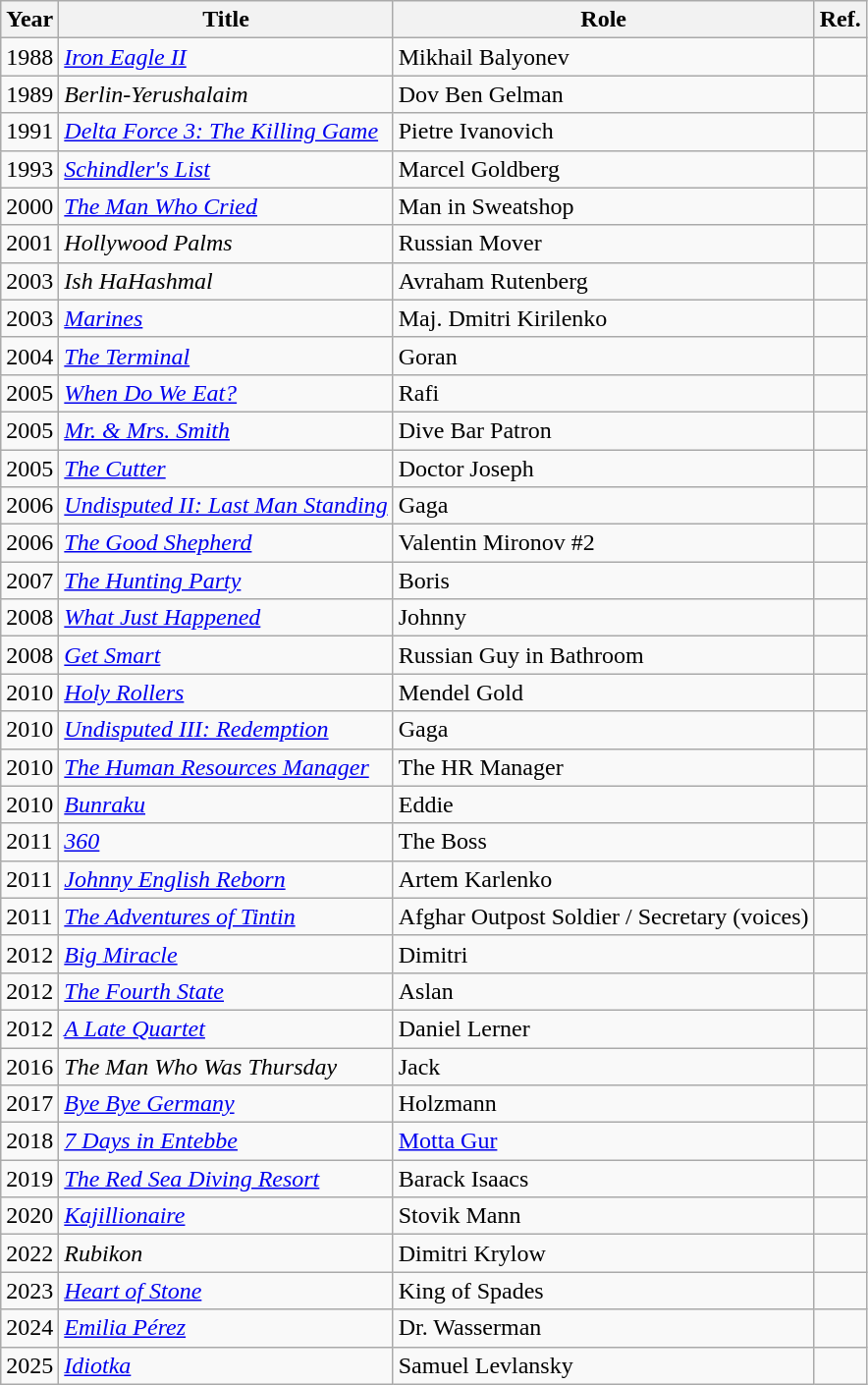<table class="wikitable sortable">
<tr>
<th>Year</th>
<th>Title</th>
<th>Role</th>
<th>Ref.</th>
</tr>
<tr>
<td>1988</td>
<td><em><a href='#'>Iron Eagle II</a></em></td>
<td>Mikhail Balyonev</td>
<td></td>
</tr>
<tr>
<td>1989</td>
<td><em>Berlin-Yerushalaim</em></td>
<td>Dov Ben Gelman</td>
<td></td>
</tr>
<tr>
<td>1991</td>
<td><em><a href='#'>Delta Force 3: The Killing Game</a></em></td>
<td>Pietre Ivanovich</td>
<td></td>
</tr>
<tr>
<td>1993</td>
<td><em><a href='#'>Schindler's List</a></em></td>
<td>Marcel Goldberg</td>
<td></td>
</tr>
<tr>
<td>2000</td>
<td><em><a href='#'>The Man Who Cried</a></em></td>
<td>Man in Sweatshop</td>
<td></td>
</tr>
<tr>
<td>2001</td>
<td><em>Hollywood Palms</em></td>
<td>Russian Mover</td>
<td></td>
</tr>
<tr>
<td>2003</td>
<td><em>Ish HaHashmal</em></td>
<td>Avraham Rutenberg</td>
<td></td>
</tr>
<tr>
<td>2003</td>
<td><em><a href='#'>Marines</a></em></td>
<td>Maj. Dmitri Kirilenko</td>
<td></td>
</tr>
<tr>
<td>2004</td>
<td><em><a href='#'>The Terminal</a></em></td>
<td>Goran</td>
<td></td>
</tr>
<tr>
<td>2005</td>
<td><em><a href='#'>When Do We Eat?</a></em></td>
<td>Rafi</td>
<td></td>
</tr>
<tr>
<td>2005</td>
<td><em><a href='#'>Mr. & Mrs. Smith</a></em></td>
<td>Dive Bar Patron</td>
<td></td>
</tr>
<tr>
<td>2005</td>
<td><em><a href='#'>The Cutter</a></em></td>
<td>Doctor Joseph</td>
<td></td>
</tr>
<tr>
<td>2006</td>
<td><em><a href='#'>Undisputed II: Last Man Standing</a></em></td>
<td>Gaga</td>
<td></td>
</tr>
<tr>
<td>2006</td>
<td><em><a href='#'>The Good Shepherd</a></em></td>
<td>Valentin Mironov #2</td>
<td></td>
</tr>
<tr>
<td>2007</td>
<td><em><a href='#'>The Hunting Party</a></em></td>
<td>Boris</td>
<td></td>
</tr>
<tr>
<td>2008</td>
<td><em><a href='#'>What Just Happened</a></em></td>
<td>Johnny</td>
<td></td>
</tr>
<tr>
<td>2008</td>
<td><em><a href='#'>Get Smart</a></em></td>
<td>Russian Guy in Bathroom</td>
<td></td>
</tr>
<tr>
<td>2010</td>
<td><em><a href='#'>Holy Rollers</a></em></td>
<td>Mendel Gold</td>
<td></td>
</tr>
<tr>
<td>2010</td>
<td><em><a href='#'>Undisputed III: Redemption</a></em></td>
<td>Gaga</td>
<td></td>
</tr>
<tr>
<td>2010</td>
<td><em><a href='#'>The Human Resources Manager</a></em></td>
<td>The HR Manager</td>
<td></td>
</tr>
<tr>
<td>2010</td>
<td><em><a href='#'>Bunraku</a></em></td>
<td>Eddie</td>
<td></td>
</tr>
<tr>
<td>2011</td>
<td><em><a href='#'>360</a></em></td>
<td>The Boss</td>
<td></td>
</tr>
<tr>
<td>2011</td>
<td><em><a href='#'>Johnny English Reborn</a></em></td>
<td>Artem Karlenko</td>
<td></td>
</tr>
<tr>
<td>2011</td>
<td><em><a href='#'>The Adventures of Tintin</a></em></td>
<td>Afghar Outpost Soldier / Secretary (voices)</td>
<td></td>
</tr>
<tr>
<td>2012</td>
<td><em><a href='#'>Big Miracle</a></em></td>
<td>Dimitri</td>
<td></td>
</tr>
<tr>
<td>2012</td>
<td><em><a href='#'>The Fourth State</a></em></td>
<td>Aslan</td>
<td></td>
</tr>
<tr>
<td>2012</td>
<td><em><a href='#'>A Late Quartet</a></em></td>
<td>Daniel Lerner</td>
<td></td>
</tr>
<tr>
<td>2016</td>
<td><em>The Man Who Was Thursday</em></td>
<td>Jack</td>
<td></td>
</tr>
<tr>
<td>2017</td>
<td><em><a href='#'>Bye Bye Germany</a></em></td>
<td>Holzmann</td>
<td></td>
</tr>
<tr>
<td>2018</td>
<td><em><a href='#'>7 Days in Entebbe</a></em></td>
<td><a href='#'>Motta Gur</a></td>
<td></td>
</tr>
<tr>
<td>2019</td>
<td><em><a href='#'>The Red Sea Diving Resort</a></em></td>
<td>Barack Isaacs</td>
<td></td>
</tr>
<tr>
<td>2020</td>
<td><em><a href='#'>Kajillionaire</a></em></td>
<td>Stovik Mann</td>
<td></td>
</tr>
<tr>
<td>2022</td>
<td><em>Rubikon</em></td>
<td>Dimitri Krylow</td>
<td></td>
</tr>
<tr>
<td>2023</td>
<td><em><a href='#'>Heart of Stone</a></em></td>
<td>King of Spades</td>
<td></td>
</tr>
<tr>
<td>2024</td>
<td><em><a href='#'>Emilia Pérez</a></em></td>
<td>Dr. Wasserman</td>
<td></td>
</tr>
<tr>
<td>2025</td>
<td><em><a href='#'>Idiotka</a></em></td>
<td>Samuel Levlansky</td>
<td></td>
</tr>
</table>
